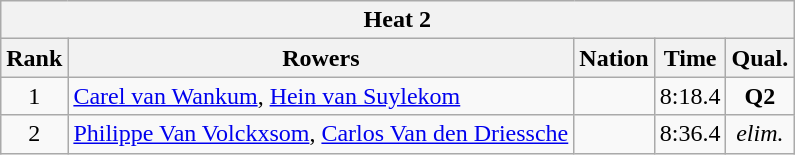<table class="wikitable" style="text-align:center">
<tr>
<th colspan=5 align=center><strong>Heat 2</strong></th>
</tr>
<tr>
<th>Rank</th>
<th>Rowers</th>
<th>Nation</th>
<th>Time</th>
<th>Qual.</th>
</tr>
<tr>
<td>1</td>
<td align=left><a href='#'>Carel van Wankum</a>, <a href='#'>Hein van Suylekom</a></td>
<td align=left></td>
<td>8:18.4</td>
<td><strong>Q2</strong></td>
</tr>
<tr>
<td>2</td>
<td align=left><a href='#'>Philippe Van Volckxsom</a>, <a href='#'>Carlos Van den Driessche</a></td>
<td align=left></td>
<td>8:36.4</td>
<td><em>elim.</em></td>
</tr>
</table>
